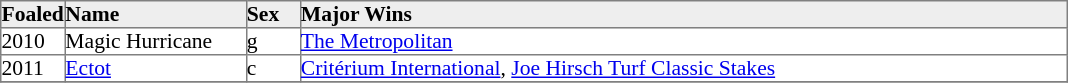<table border="1" cellpadding="0" style="border-collapse: collapse; font-size:90%">
<tr bgcolor="#eeeeee">
<td width="35px"><strong>Foaled</strong></td>
<td width="120px"><strong>Name</strong></td>
<td width="35px"><strong>Sex</strong></td>
<td width="510px"><strong>Major Wins</strong></td>
</tr>
<tr>
<td>2010</td>
<td>Magic Hurricane</td>
<td>g</td>
<td><a href='#'>The Metropolitan</a></td>
</tr>
<tr>
<td>2011</td>
<td><a href='#'>Ectot</a></td>
<td>c</td>
<td><a href='#'>Critérium International</a>, <a href='#'>Joe Hirsch Turf Classic Stakes</a></td>
</tr>
<tr>
</tr>
</table>
